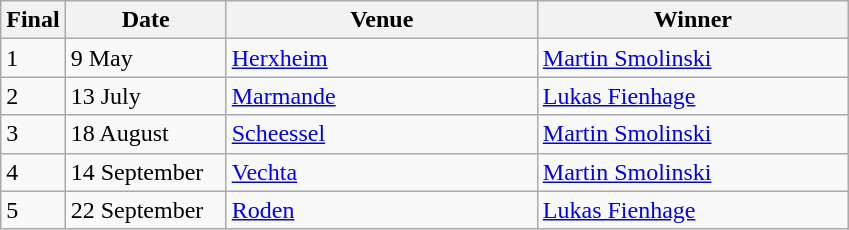<table class="wikitable" style="font-size: 100%">
<tr>
<th width=30>Final</th>
<th width=100>Date</th>
<th width=200>Venue</th>
<th width=200>Winner</th>
</tr>
<tr>
<td>1</td>
<td>9 May</td>
<td> <a href='#'>Herxheim</a></td>
<td> <a href='#'>Martin Smolinski</a></td>
</tr>
<tr>
<td>2</td>
<td>13 July</td>
<td> <a href='#'>Marmande</a></td>
<td> <a href='#'>Lukas Fienhage</a></td>
</tr>
<tr>
<td>3</td>
<td>18 August</td>
<td> <a href='#'>Scheessel</a></td>
<td> <a href='#'>Martin Smolinski</a></td>
</tr>
<tr>
<td>4</td>
<td>14 September</td>
<td> <a href='#'>Vechta</a></td>
<td> <a href='#'>Martin Smolinski</a></td>
</tr>
<tr>
<td>5</td>
<td>22 September</td>
<td> <a href='#'>Roden</a></td>
<td> <a href='#'>Lukas Fienhage</a></td>
</tr>
</table>
